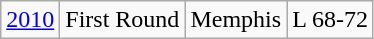<table class="wikitable">
<tr align="center">
<td><a href='#'>2010</a></td>
<td>First Round</td>
<td>Memphis</td>
<td>L 68-72</td>
</tr>
</table>
